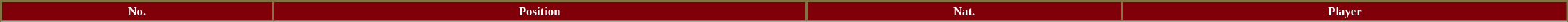<table class="wikitable sortable" style="width:114%; text-align:left;  font-size:82%; text-align:left;">
<tr>
<th style="background:#80000A; color:#FFFFFF; border:2px solid #827244;;  font-size:85%;">No.</th>
<th style="background:#80000A; color:#FFFFFF; border:2px solid #827244;;  font-size:85%;">Position</th>
<th style="background:#80000A; color:#FFFFFF; border:2px solid #827244;;  font-size:85%;">Nat.</th>
<th style="background:#80000A; color:#FFFFFF; border:2px solid #827244;;  font-size:85%;">Player</th>
</tr>
<tr>
</tr>
</table>
